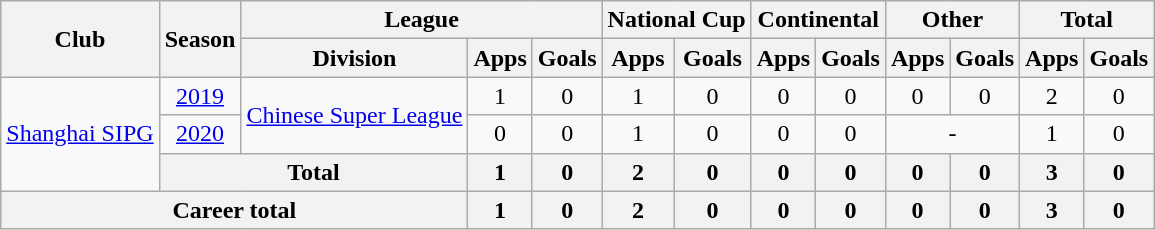<table class="wikitable" style="text-align: center">
<tr>
<th rowspan="2">Club</th>
<th rowspan="2">Season</th>
<th colspan="3">League</th>
<th colspan="2">National Cup</th>
<th colspan="2">Continental</th>
<th colspan="2">Other</th>
<th colspan="2">Total</th>
</tr>
<tr>
<th>Division</th>
<th>Apps</th>
<th>Goals</th>
<th>Apps</th>
<th>Goals</th>
<th>Apps</th>
<th>Goals</th>
<th>Apps</th>
<th>Goals</th>
<th>Apps</th>
<th>Goals</th>
</tr>
<tr>
<td rowspan=3><a href='#'>Shanghai SIPG</a></td>
<td><a href='#'>2019</a></td>
<td rowspan=2><a href='#'>Chinese Super League</a></td>
<td>1</td>
<td>0</td>
<td>1</td>
<td>0</td>
<td>0</td>
<td>0</td>
<td>0</td>
<td>0</td>
<td>2</td>
<td>0</td>
</tr>
<tr>
<td><a href='#'>2020</a></td>
<td>0</td>
<td>0</td>
<td>1</td>
<td>0</td>
<td>0</td>
<td>0</td>
<td colspan="2">-</td>
<td>1</td>
<td>0</td>
</tr>
<tr>
<th colspan=2>Total</th>
<th>1</th>
<th>0</th>
<th>2</th>
<th>0</th>
<th>0</th>
<th>0</th>
<th>0</th>
<th>0</th>
<th>3</th>
<th>0</th>
</tr>
<tr>
<th colspan=3>Career total</th>
<th>1</th>
<th>0</th>
<th>2</th>
<th>0</th>
<th>0</th>
<th>0</th>
<th>0</th>
<th>0</th>
<th>3</th>
<th>0</th>
</tr>
</table>
